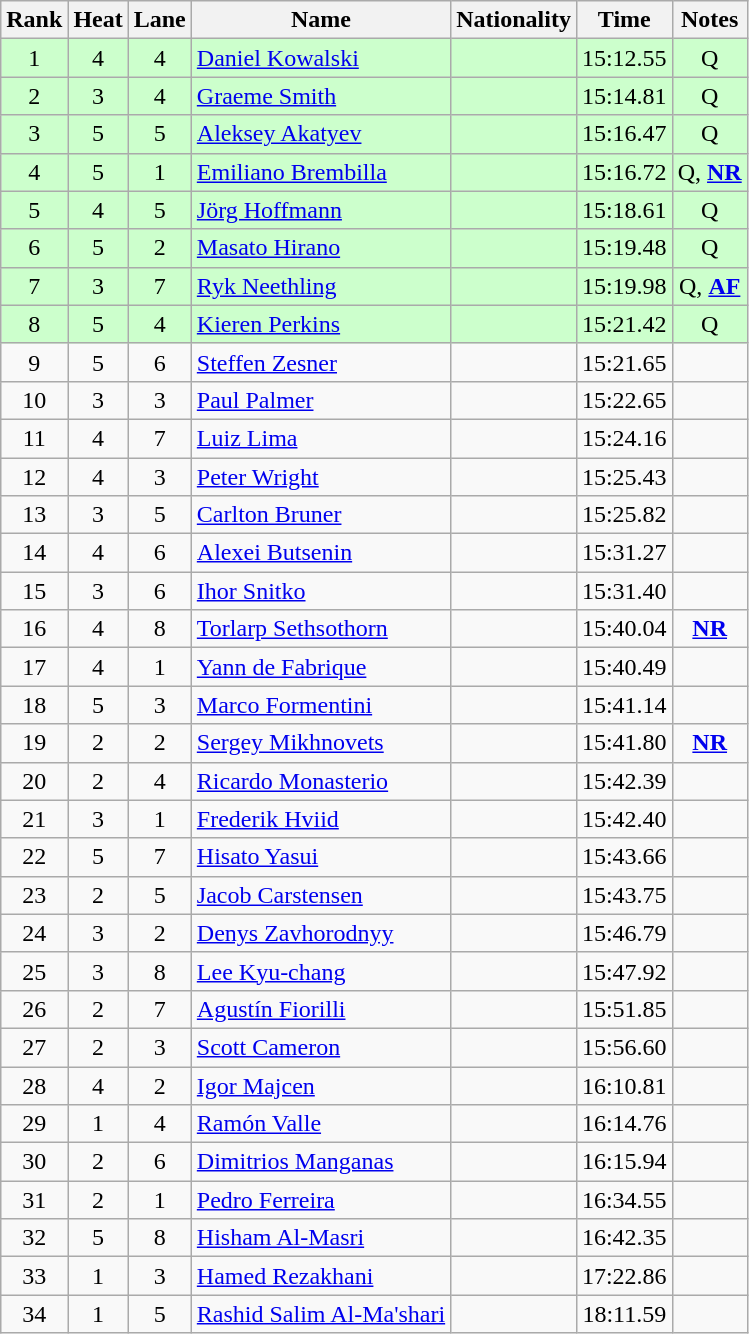<table class="wikitable sortable" style="text-align:center">
<tr>
<th>Rank</th>
<th>Heat</th>
<th>Lane</th>
<th>Name</th>
<th>Nationality</th>
<th>Time</th>
<th>Notes</th>
</tr>
<tr bgcolor=#cfc>
<td>1</td>
<td>4</td>
<td>4</td>
<td align=left><a href='#'>Daniel Kowalski</a></td>
<td align=left></td>
<td>15:12.55</td>
<td>Q</td>
</tr>
<tr bgcolor=#cfc>
<td>2</td>
<td>3</td>
<td>4</td>
<td align=left><a href='#'>Graeme Smith</a></td>
<td align=left></td>
<td>15:14.81</td>
<td>Q</td>
</tr>
<tr bgcolor=#cfc>
<td>3</td>
<td>5</td>
<td>5</td>
<td align=left><a href='#'>Aleksey Akatyev</a></td>
<td align=left></td>
<td>15:16.47</td>
<td>Q</td>
</tr>
<tr bgcolor=#cfc>
<td>4</td>
<td>5</td>
<td>1</td>
<td align=left><a href='#'>Emiliano Brembilla</a></td>
<td align=left></td>
<td>15:16.72</td>
<td>Q, <strong><a href='#'>NR</a></strong></td>
</tr>
<tr bgcolor=#cfc>
<td>5</td>
<td>4</td>
<td>5</td>
<td align=left><a href='#'>Jörg Hoffmann</a></td>
<td align=left></td>
<td>15:18.61</td>
<td>Q</td>
</tr>
<tr bgcolor=#cfc>
<td>6</td>
<td>5</td>
<td>2</td>
<td align=left><a href='#'>Masato Hirano</a></td>
<td align=left></td>
<td>15:19.48</td>
<td>Q</td>
</tr>
<tr bgcolor=#cfc>
<td>7</td>
<td>3</td>
<td>7</td>
<td align=left><a href='#'>Ryk Neethling</a></td>
<td align=left></td>
<td>15:19.98</td>
<td>Q, <strong><a href='#'>AF</a></strong></td>
</tr>
<tr bgcolor=#cfc>
<td>8</td>
<td>5</td>
<td>4</td>
<td align=left><a href='#'>Kieren Perkins</a></td>
<td align=left></td>
<td>15:21.42</td>
<td>Q</td>
</tr>
<tr>
<td>9</td>
<td>5</td>
<td>6</td>
<td align=left><a href='#'>Steffen Zesner</a></td>
<td align=left></td>
<td>15:21.65</td>
<td></td>
</tr>
<tr>
<td>10</td>
<td>3</td>
<td>3</td>
<td align=left><a href='#'>Paul Palmer</a></td>
<td align=left></td>
<td>15:22.65</td>
<td></td>
</tr>
<tr>
<td>11</td>
<td>4</td>
<td>7</td>
<td align=left><a href='#'>Luiz Lima</a></td>
<td align=left></td>
<td>15:24.16</td>
<td></td>
</tr>
<tr>
<td>12</td>
<td>4</td>
<td>3</td>
<td align=left><a href='#'>Peter Wright</a></td>
<td align=left></td>
<td>15:25.43</td>
<td></td>
</tr>
<tr>
<td>13</td>
<td>3</td>
<td>5</td>
<td align=left><a href='#'>Carlton Bruner</a></td>
<td align=left></td>
<td>15:25.82</td>
<td></td>
</tr>
<tr>
<td>14</td>
<td>4</td>
<td>6</td>
<td align=left><a href='#'>Alexei Butsenin</a></td>
<td align=left></td>
<td>15:31.27</td>
<td></td>
</tr>
<tr>
<td>15</td>
<td>3</td>
<td>6</td>
<td align=left><a href='#'>Ihor Snitko</a></td>
<td align=left></td>
<td>15:31.40</td>
<td></td>
</tr>
<tr>
<td>16</td>
<td>4</td>
<td>8</td>
<td align=left><a href='#'>Torlarp Sethsothorn</a></td>
<td align=left></td>
<td>15:40.04</td>
<td><strong><a href='#'>NR</a></strong></td>
</tr>
<tr>
<td>17</td>
<td>4</td>
<td>1</td>
<td align=left><a href='#'>Yann de Fabrique</a></td>
<td align=left></td>
<td>15:40.49</td>
<td></td>
</tr>
<tr>
<td>18</td>
<td>5</td>
<td>3</td>
<td align=left><a href='#'>Marco Formentini</a></td>
<td align=left></td>
<td>15:41.14</td>
<td></td>
</tr>
<tr>
<td>19</td>
<td>2</td>
<td>2</td>
<td align=left><a href='#'>Sergey Mikhnovets</a></td>
<td align=left></td>
<td>15:41.80</td>
<td><strong><a href='#'>NR</a></strong></td>
</tr>
<tr>
<td>20</td>
<td>2</td>
<td>4</td>
<td align=left><a href='#'>Ricardo Monasterio</a></td>
<td align=left></td>
<td>15:42.39</td>
<td></td>
</tr>
<tr>
<td>21</td>
<td>3</td>
<td>1</td>
<td align=left><a href='#'>Frederik Hviid</a></td>
<td align=left></td>
<td>15:42.40</td>
<td></td>
</tr>
<tr>
<td>22</td>
<td>5</td>
<td>7</td>
<td align=left><a href='#'>Hisato Yasui</a></td>
<td align=left></td>
<td>15:43.66</td>
<td></td>
</tr>
<tr>
<td>23</td>
<td>2</td>
<td>5</td>
<td align=left><a href='#'>Jacob Carstensen</a></td>
<td align=left></td>
<td>15:43.75</td>
<td></td>
</tr>
<tr>
<td>24</td>
<td>3</td>
<td>2</td>
<td align=left><a href='#'>Denys Zavhorodnyy</a></td>
<td align=left></td>
<td>15:46.79</td>
<td></td>
</tr>
<tr>
<td>25</td>
<td>3</td>
<td>8</td>
<td align=left><a href='#'>Lee Kyu-chang</a></td>
<td align=left></td>
<td>15:47.92</td>
<td></td>
</tr>
<tr>
<td>26</td>
<td>2</td>
<td>7</td>
<td align=left><a href='#'>Agustín Fiorilli</a></td>
<td align=left></td>
<td>15:51.85</td>
<td></td>
</tr>
<tr>
<td>27</td>
<td>2</td>
<td>3</td>
<td align=left><a href='#'>Scott Cameron</a></td>
<td align=left></td>
<td>15:56.60</td>
<td></td>
</tr>
<tr>
<td>28</td>
<td>4</td>
<td>2</td>
<td align=left><a href='#'>Igor Majcen</a></td>
<td align=left></td>
<td>16:10.81</td>
<td></td>
</tr>
<tr>
<td>29</td>
<td>1</td>
<td>4</td>
<td align=left><a href='#'>Ramón Valle</a></td>
<td align=left></td>
<td>16:14.76</td>
<td></td>
</tr>
<tr>
<td>30</td>
<td>2</td>
<td>6</td>
<td align=left><a href='#'>Dimitrios Manganas</a></td>
<td align=left></td>
<td>16:15.94</td>
<td></td>
</tr>
<tr>
<td>31</td>
<td>2</td>
<td>1</td>
<td align=left><a href='#'>Pedro Ferreira</a></td>
<td align=left></td>
<td>16:34.55</td>
<td></td>
</tr>
<tr>
<td>32</td>
<td>5</td>
<td>8</td>
<td align=left><a href='#'>Hisham Al-Masri</a></td>
<td align=left></td>
<td>16:42.35</td>
<td></td>
</tr>
<tr>
<td>33</td>
<td>1</td>
<td>3</td>
<td align=left><a href='#'>Hamed Rezakhani</a></td>
<td align=left></td>
<td>17:22.86</td>
<td></td>
</tr>
<tr>
<td>34</td>
<td>1</td>
<td>5</td>
<td align=left><a href='#'>Rashid Salim Al-Ma'shari</a></td>
<td align=left></td>
<td>18:11.59</td>
<td></td>
</tr>
</table>
